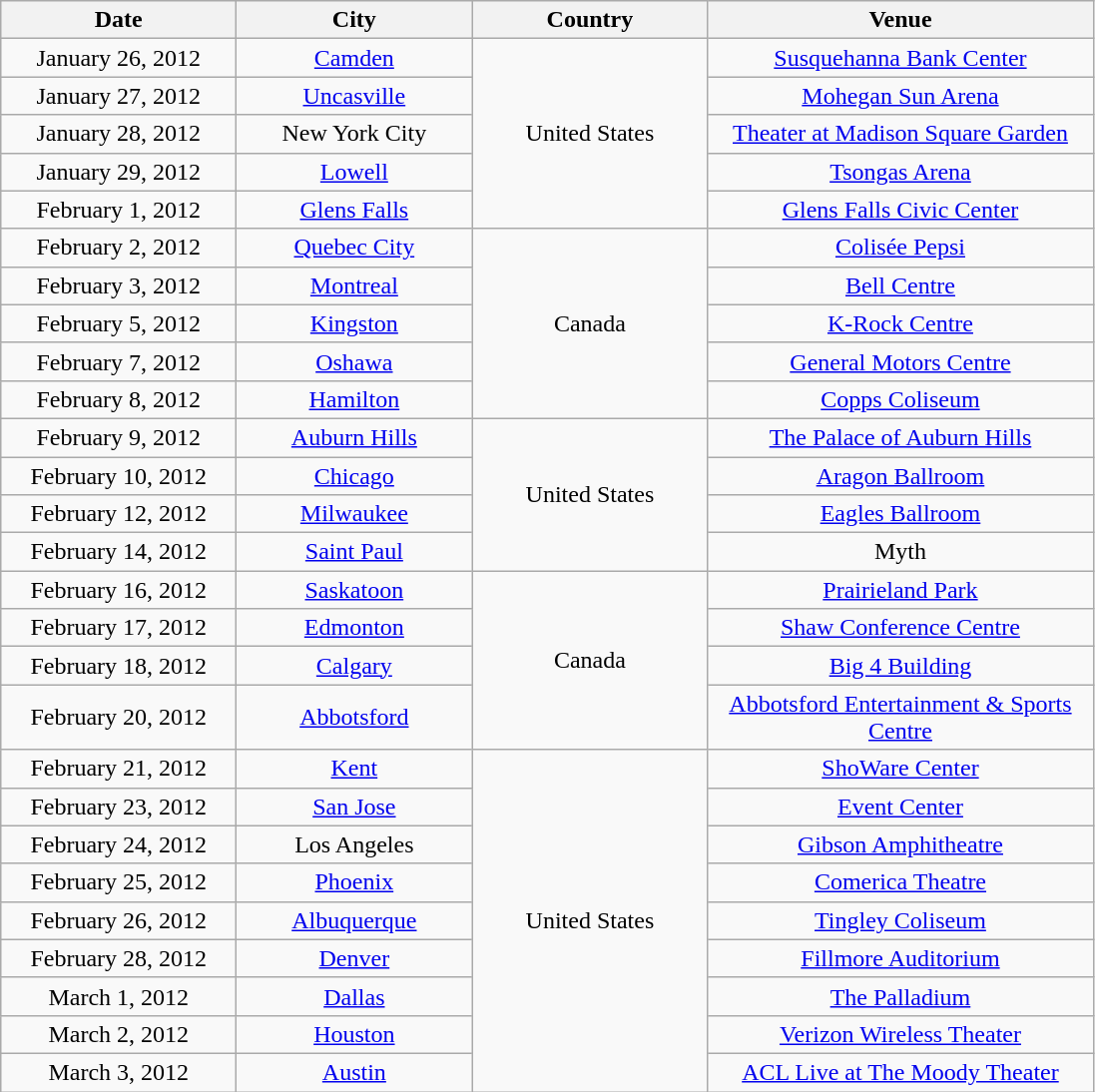<table class="wikitable" style="text-align:center;">
<tr>
<th style="width:150px;">Date</th>
<th style="width:150px;">City</th>
<th style="width:150px;">Country</th>
<th style="width:250px;">Venue</th>
</tr>
<tr>
<td>January 26, 2012</td>
<td><a href='#'>Camden</a></td>
<td rowspan="5">United States</td>
<td><a href='#'>Susquehanna Bank Center</a></td>
</tr>
<tr>
<td>January 27, 2012</td>
<td><a href='#'>Uncasville</a></td>
<td><a href='#'>Mohegan Sun Arena</a></td>
</tr>
<tr>
<td>January 28, 2012</td>
<td>New York City</td>
<td><a href='#'>Theater at Madison Square Garden</a></td>
</tr>
<tr>
<td>January 29, 2012</td>
<td><a href='#'>Lowell</a></td>
<td><a href='#'>Tsongas Arena</a></td>
</tr>
<tr>
<td>February 1, 2012</td>
<td><a href='#'>Glens Falls</a></td>
<td><a href='#'>Glens Falls Civic Center</a></td>
</tr>
<tr>
<td>February 2, 2012</td>
<td><a href='#'>Quebec City</a></td>
<td rowspan="5">Canada</td>
<td><a href='#'>Colisée Pepsi</a></td>
</tr>
<tr>
<td>February 3, 2012</td>
<td><a href='#'>Montreal</a></td>
<td><a href='#'>Bell Centre</a></td>
</tr>
<tr>
<td>February 5, 2012</td>
<td><a href='#'>Kingston</a></td>
<td><a href='#'>K-Rock Centre</a></td>
</tr>
<tr>
<td>February 7, 2012</td>
<td><a href='#'>Oshawa</a></td>
<td><a href='#'>General Motors Centre</a></td>
</tr>
<tr>
<td>February 8, 2012</td>
<td><a href='#'>Hamilton</a></td>
<td><a href='#'>Copps Coliseum</a></td>
</tr>
<tr>
<td>February 9, 2012</td>
<td><a href='#'>Auburn Hills</a></td>
<td rowspan="4">United States</td>
<td><a href='#'>The Palace of Auburn Hills</a></td>
</tr>
<tr>
<td>February 10, 2012</td>
<td><a href='#'>Chicago</a></td>
<td><a href='#'>Aragon Ballroom</a></td>
</tr>
<tr>
<td>February 12, 2012</td>
<td><a href='#'>Milwaukee</a></td>
<td><a href='#'>Eagles Ballroom</a></td>
</tr>
<tr>
<td>February 14, 2012</td>
<td><a href='#'>Saint Paul</a></td>
<td>Myth</td>
</tr>
<tr>
<td>February 16, 2012</td>
<td><a href='#'>Saskatoon</a></td>
<td rowspan="4">Canada</td>
<td><a href='#'>Prairieland Park</a></td>
</tr>
<tr>
<td>February 17, 2012</td>
<td><a href='#'>Edmonton</a></td>
<td><a href='#'>Shaw Conference Centre</a></td>
</tr>
<tr>
<td>February 18, 2012</td>
<td><a href='#'>Calgary</a></td>
<td><a href='#'>Big 4 Building</a></td>
</tr>
<tr>
<td>February 20, 2012</td>
<td><a href='#'>Abbotsford</a></td>
<td><a href='#'>Abbotsford Entertainment & Sports Centre</a></td>
</tr>
<tr>
<td>February 21, 2012</td>
<td><a href='#'>Kent</a></td>
<td rowspan="9">United States</td>
<td><a href='#'>ShoWare Center</a></td>
</tr>
<tr>
<td>February 23, 2012</td>
<td><a href='#'>San Jose</a></td>
<td><a href='#'>Event Center</a></td>
</tr>
<tr>
<td>February 24, 2012</td>
<td>Los Angeles</td>
<td><a href='#'>Gibson Amphitheatre</a></td>
</tr>
<tr>
<td>February 25, 2012</td>
<td><a href='#'>Phoenix</a></td>
<td><a href='#'>Comerica Theatre</a></td>
</tr>
<tr>
<td>February 26, 2012</td>
<td><a href='#'>Albuquerque</a></td>
<td><a href='#'>Tingley Coliseum</a></td>
</tr>
<tr>
<td>February 28, 2012</td>
<td><a href='#'>Denver</a></td>
<td><a href='#'>Fillmore Auditorium</a></td>
</tr>
<tr>
<td>March 1, 2012</td>
<td><a href='#'>Dallas</a></td>
<td><a href='#'>The Palladium</a></td>
</tr>
<tr>
<td>March 2, 2012</td>
<td><a href='#'>Houston</a></td>
<td><a href='#'>Verizon Wireless Theater</a></td>
</tr>
<tr>
<td>March 3, 2012</td>
<td><a href='#'>Austin</a></td>
<td><a href='#'>ACL Live at The Moody Theater</a></td>
</tr>
</table>
